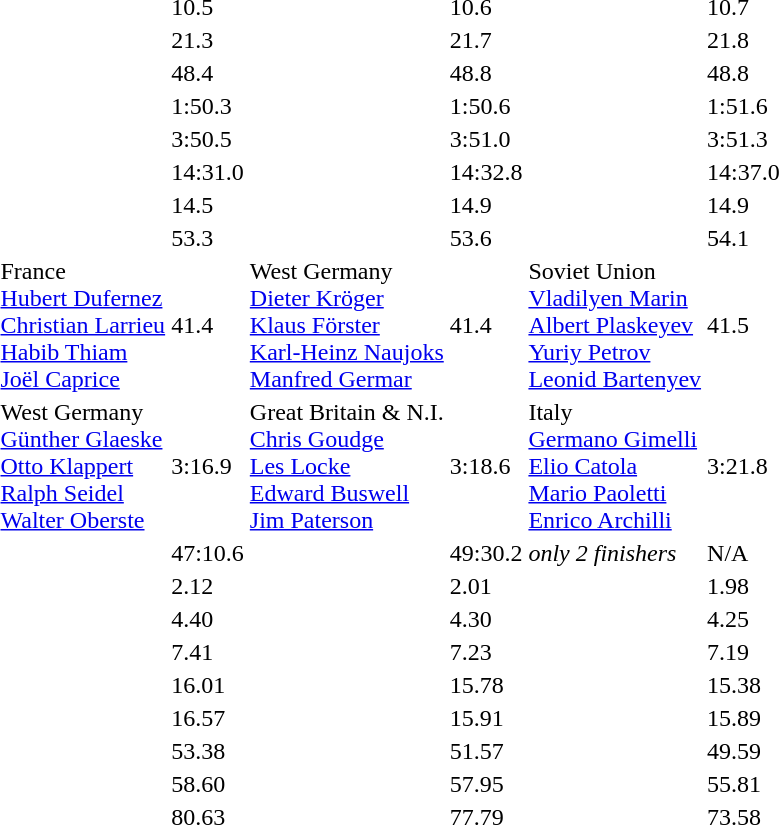<table>
<tr>
<td></td>
<td></td>
<td>10.5</td>
<td></td>
<td>10.6</td>
<td></td>
<td>10.7</td>
</tr>
<tr>
<td></td>
<td></td>
<td>21.3</td>
<td></td>
<td>21.7</td>
<td></td>
<td>21.8</td>
</tr>
<tr>
<td></td>
<td></td>
<td>48.4</td>
<td></td>
<td>48.8</td>
<td></td>
<td>48.8</td>
</tr>
<tr>
<td></td>
<td></td>
<td>1:50.3</td>
<td></td>
<td>1:50.6</td>
<td></td>
<td>1:51.6</td>
</tr>
<tr>
<td></td>
<td></td>
<td>3:50.5</td>
<td></td>
<td>3:51.0</td>
<td></td>
<td>3:51.3</td>
</tr>
<tr>
<td></td>
<td></td>
<td>14:31.0</td>
<td></td>
<td>14:32.8</td>
<td></td>
<td>14:37.0</td>
</tr>
<tr>
<td></td>
<td></td>
<td>14.5</td>
<td></td>
<td>14.9</td>
<td></td>
<td>14.9</td>
</tr>
<tr>
<td></td>
<td></td>
<td>53.3</td>
<td></td>
<td>53.6</td>
<td></td>
<td>54.1</td>
</tr>
<tr>
<td></td>
<td> France<br><a href='#'>Hubert Dufernez</a><br><a href='#'>Christian Larrieu</a><br><a href='#'>Habib Thiam</a><br><a href='#'>Joël Caprice</a></td>
<td>41.4</td>
<td> West Germany<br><a href='#'>Dieter Kröger</a><br><a href='#'>Klaus Förster</a><br><a href='#'>Karl-Heinz Naujoks</a><br><a href='#'>Manfred Germar</a></td>
<td>41.4</td>
<td> Soviet Union<br><a href='#'>Vladilyen Marin</a><br><a href='#'>Albert Plaskeyev</a><br><a href='#'>Yuriy Petrov</a><br><a href='#'>Leonid Bartenyev</a></td>
<td>41.5</td>
</tr>
<tr>
<td></td>
<td> West Germany<br><a href='#'>Günther Glaeske</a><br><a href='#'>Otto Klappert</a><br><a href='#'>Ralph Seidel</a><br><a href='#'>Walter Oberste</a></td>
<td>3:16.9</td>
<td> Great Britain & N.I.<br><a href='#'>Chris Goudge</a><br><a href='#'>Les Locke</a><br><a href='#'>Edward Buswell</a><br><a href='#'>Jim Paterson</a></td>
<td>3:18.6</td>
<td> Italy<br><a href='#'>Germano Gimelli</a><br><a href='#'>Elio Catola</a><br><a href='#'>Mario Paoletti</a><br><a href='#'>Enrico Archilli</a></td>
<td>3:21.8</td>
</tr>
<tr>
<td></td>
<td></td>
<td>47:10.6</td>
<td></td>
<td>49:30.2</td>
<td><em>only 2 finishers</em></td>
<td>N/A</td>
</tr>
<tr>
<td></td>
<td></td>
<td>2.12</td>
<td></td>
<td>2.01</td>
<td></td>
<td>1.98</td>
</tr>
<tr>
<td></td>
<td></td>
<td>4.40</td>
<td></td>
<td>4.30</td>
<td></td>
<td>4.25</td>
</tr>
<tr>
<td></td>
<td></td>
<td>7.41</td>
<td></td>
<td>7.23</td>
<td></td>
<td>7.19</td>
</tr>
<tr>
<td></td>
<td></td>
<td>16.01</td>
<td></td>
<td>15.78</td>
<td></td>
<td>15.38</td>
</tr>
<tr>
<td></td>
<td></td>
<td>16.57</td>
<td></td>
<td>15.91</td>
<td></td>
<td>15.89</td>
</tr>
<tr>
<td></td>
<td></td>
<td>53.38</td>
<td></td>
<td>51.57</td>
<td></td>
<td>49.59</td>
</tr>
<tr>
<td></td>
<td></td>
<td>58.60</td>
<td></td>
<td>57.95</td>
<td></td>
<td>55.81</td>
</tr>
<tr>
<td></td>
<td></td>
<td>80.63</td>
<td></td>
<td>77.79</td>
<td></td>
<td>73.58</td>
</tr>
</table>
